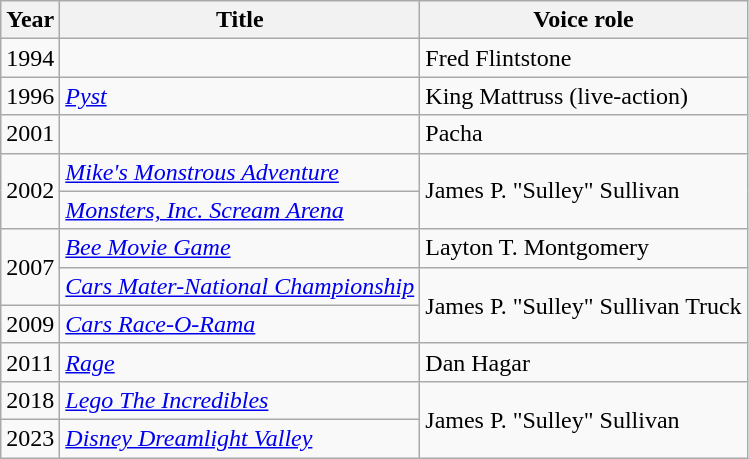<table class="wikitable sortable plainrowheaders">
<tr>
<th scope="col">Year</th>
<th scope="col">Title</th>
<th scope="col">Voice role</th>
</tr>
<tr>
<td>1994</td>
<td></td>
<td>Fred Flintstone</td>
</tr>
<tr>
<td>1996</td>
<td><em><a href='#'>Pyst</a></em></td>
<td>King Mattruss (live-action)</td>
</tr>
<tr>
<td>2001</td>
<td></td>
<td>Pacha</td>
</tr>
<tr>
<td rowspan="2">2002</td>
<td><em><a href='#'>Mike's Monstrous Adventure</a></em></td>
<td rowspan="2">James P. "Sulley" Sullivan</td>
</tr>
<tr>
<td><em><a href='#'>Monsters, Inc. Scream Arena</a></em></td>
</tr>
<tr>
<td rowspan="2">2007</td>
<td><em><a href='#'>Bee Movie Game</a></em></td>
<td>Layton T. Montgomery</td>
</tr>
<tr>
<td><em><a href='#'>Cars Mater-National Championship</a></em></td>
<td rowspan="2">James P. "Sulley" Sullivan Truck</td>
</tr>
<tr>
<td>2009</td>
<td><em><a href='#'>Cars Race-O-Rama</a></em></td>
</tr>
<tr>
<td>2011</td>
<td><em><a href='#'>Rage</a></em></td>
<td>Dan Hagar</td>
</tr>
<tr>
<td>2018</td>
<td><em><a href='#'>Lego The Incredibles</a></em></td>
<td rowspan="2">James P. "Sulley" Sullivan</td>
</tr>
<tr>
<td>2023</td>
<td><em><a href='#'>Disney Dreamlight Valley</a></em></td>
</tr>
</table>
